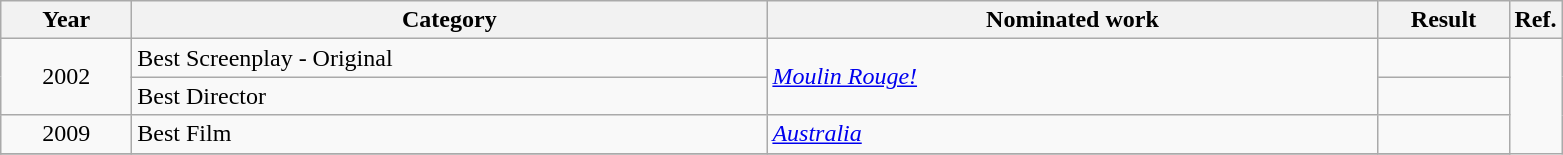<table class=wikitable>
<tr>
<th scope="col" style="width:5em;">Year</th>
<th scope="col" style="width:26em;">Category</th>
<th scope="col" style="width:25em;">Nominated work</th>
<th scope="col" style="width:5em;">Result</th>
<th>Ref.</th>
</tr>
<tr>
<td rowspan=2, style="text-align:center;">2002</td>
<td>Best Screenplay - Original</td>
<td rowspan="2"><em><a href='#'>Moulin Rouge!</a></em></td>
<td></td>
</tr>
<tr>
<td>Best Director</td>
<td></td>
</tr>
<tr>
<td style="text-align:center;">2009</td>
<td>Best Film</td>
<td><em><a href='#'>Australia</a></em></td>
<td></td>
</tr>
<tr>
</tr>
</table>
